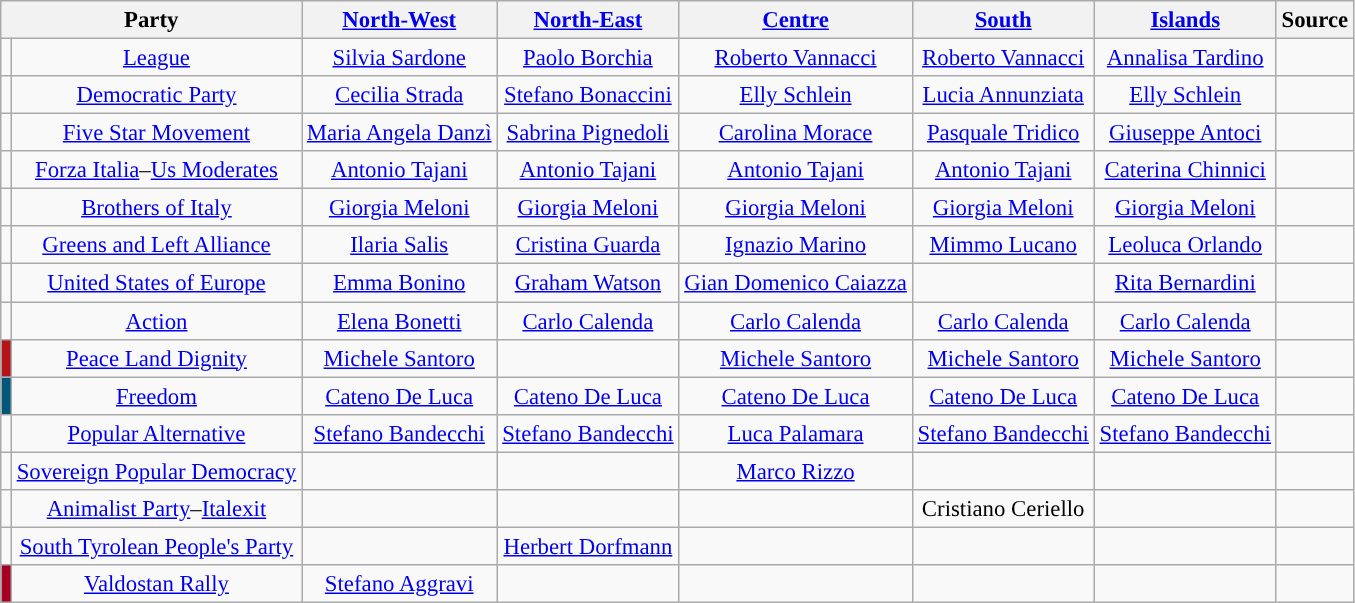<table class="wikitable" style="text-align:center;font-size:95%">
<tr>
<th colspan=2>Party</th>
<th><a href='#'>North-West</a></th>
<th><a href='#'>North-East</a></th>
<th><a href='#'>Centre</a></th>
<th><a href='#'>South</a></th>
<th><a href='#'>Islands</a></th>
<th>Source</th>
</tr>
<tr>
<td></td>
<td><a href='#'>League</a></td>
<td><a href='#'>Silvia Sardone</a></td>
<td><a href='#'>Paolo Borchia</a></td>
<td><a href='#'>Roberto Vannacci</a></td>
<td><a href='#'>Roberto Vannacci</a></td>
<td><a href='#'>Annalisa Tardino</a></td>
<td></td>
</tr>
<tr>
<td></td>
<td><a href='#'>Democratic Party</a></td>
<td><a href='#'>Cecilia Strada</a></td>
<td><a href='#'>Stefano Bonaccini</a></td>
<td><a href='#'>Elly Schlein</a></td>
<td><a href='#'>Lucia Annunziata</a></td>
<td><a href='#'>Elly Schlein</a></td>
<td></td>
</tr>
<tr>
<td></td>
<td><a href='#'>Five Star Movement</a></td>
<td><a href='#'>Maria Angela Danzì</a></td>
<td><a href='#'>Sabrina Pignedoli</a></td>
<td><a href='#'>Carolina Morace</a></td>
<td><a href='#'>Pasquale Tridico</a></td>
<td><a href='#'>Giuseppe Antoci</a></td>
<td></td>
</tr>
<tr>
<td></td>
<td><a href='#'>Forza Italia</a>–<a href='#'>Us Moderates</a></td>
<td><a href='#'>Antonio Tajani</a></td>
<td><a href='#'>Antonio Tajani</a></td>
<td><a href='#'>Antonio Tajani</a></td>
<td><a href='#'>Antonio Tajani</a></td>
<td><a href='#'>Caterina Chinnici</a></td>
<td></td>
</tr>
<tr>
<td></td>
<td><a href='#'>Brothers of Italy</a></td>
<td><a href='#'>Giorgia Meloni</a></td>
<td><a href='#'>Giorgia Meloni</a></td>
<td><a href='#'>Giorgia Meloni</a></td>
<td><a href='#'>Giorgia Meloni</a></td>
<td><a href='#'>Giorgia Meloni</a></td>
<td></td>
</tr>
<tr>
<td></td>
<td><a href='#'>Greens and Left Alliance</a></td>
<td><a href='#'>Ilaria Salis</a></td>
<td><a href='#'>Cristina Guarda</a></td>
<td><a href='#'>Ignazio Marino</a></td>
<td><a href='#'>Mimmo Lucano</a></td>
<td><a href='#'>Leoluca Orlando</a></td>
<td></td>
</tr>
<tr>
<td></td>
<td><a href='#'>United States of Europe</a></td>
<td><a href='#'>Emma Bonino</a></td>
<td><a href='#'>Graham Watson</a></td>
<td><a href='#'>Gian Domenico Caiazza</a></td>
<td></td>
<td><a href='#'>Rita Bernardini</a></td>
<td></td>
</tr>
<tr>
<td></td>
<td><a href='#'>Action</a></td>
<td><a href='#'>Elena Bonetti</a></td>
<td><a href='#'>Carlo Calenda</a></td>
<td><a href='#'>Carlo Calenda</a></td>
<td><a href='#'>Carlo Calenda</a></td>
<td><a href='#'>Carlo Calenda</a></td>
<td></td>
</tr>
<tr>
<td bgcolor=#B41317></td>
<td><a href='#'>Peace Land Dignity</a></td>
<td><a href='#'>Michele Santoro</a></td>
<td></td>
<td><a href='#'>Michele Santoro</a></td>
<td><a href='#'>Michele Santoro</a></td>
<td><a href='#'>Michele Santoro</a></td>
<td></td>
</tr>
<tr>
<td bgcolor=#005779></td>
<td><a href='#'>Freedom</a></td>
<td><a href='#'>Cateno De Luca</a></td>
<td><a href='#'>Cateno De Luca</a></td>
<td><a href='#'>Cateno De Luca</a></td>
<td><a href='#'>Cateno De Luca</a></td>
<td><a href='#'>Cateno De Luca</a></td>
<td></td>
</tr>
<tr>
<td></td>
<td><a href='#'>Popular Alternative</a></td>
<td><a href='#'>Stefano Bandecchi</a></td>
<td><a href='#'>Stefano Bandecchi</a></td>
<td><a href='#'>Luca Palamara</a></td>
<td><a href='#'>Stefano Bandecchi</a></td>
<td><a href='#'>Stefano Bandecchi</a></td>
<td></td>
</tr>
<tr>
<td></td>
<td><a href='#'>Sovereign Popular Democracy</a></td>
<td></td>
<td></td>
<td><a href='#'>Marco Rizzo</a></td>
<td></td>
<td></td>
<td></td>
</tr>
<tr>
<td></td>
<td><a href='#'>Animalist Party</a>–<a href='#'>Italexit</a></td>
<td></td>
<td></td>
<td></td>
<td>Cristiano Ceriello</td>
<td></td>
<td></td>
</tr>
<tr>
<td></td>
<td><a href='#'>South Tyrolean People's Party</a></td>
<td></td>
<td><a href='#'>Herbert Dorfmann</a></td>
<td></td>
<td></td>
<td></td>
<td></td>
</tr>
<tr>
<td style="background:#A50021"></td>
<td><a href='#'>Valdostan Rally</a></td>
<td><a href='#'>Stefano Aggravi</a></td>
<td></td>
<td></td>
<td></td>
<td></td>
<td></td>
</tr>
</table>
